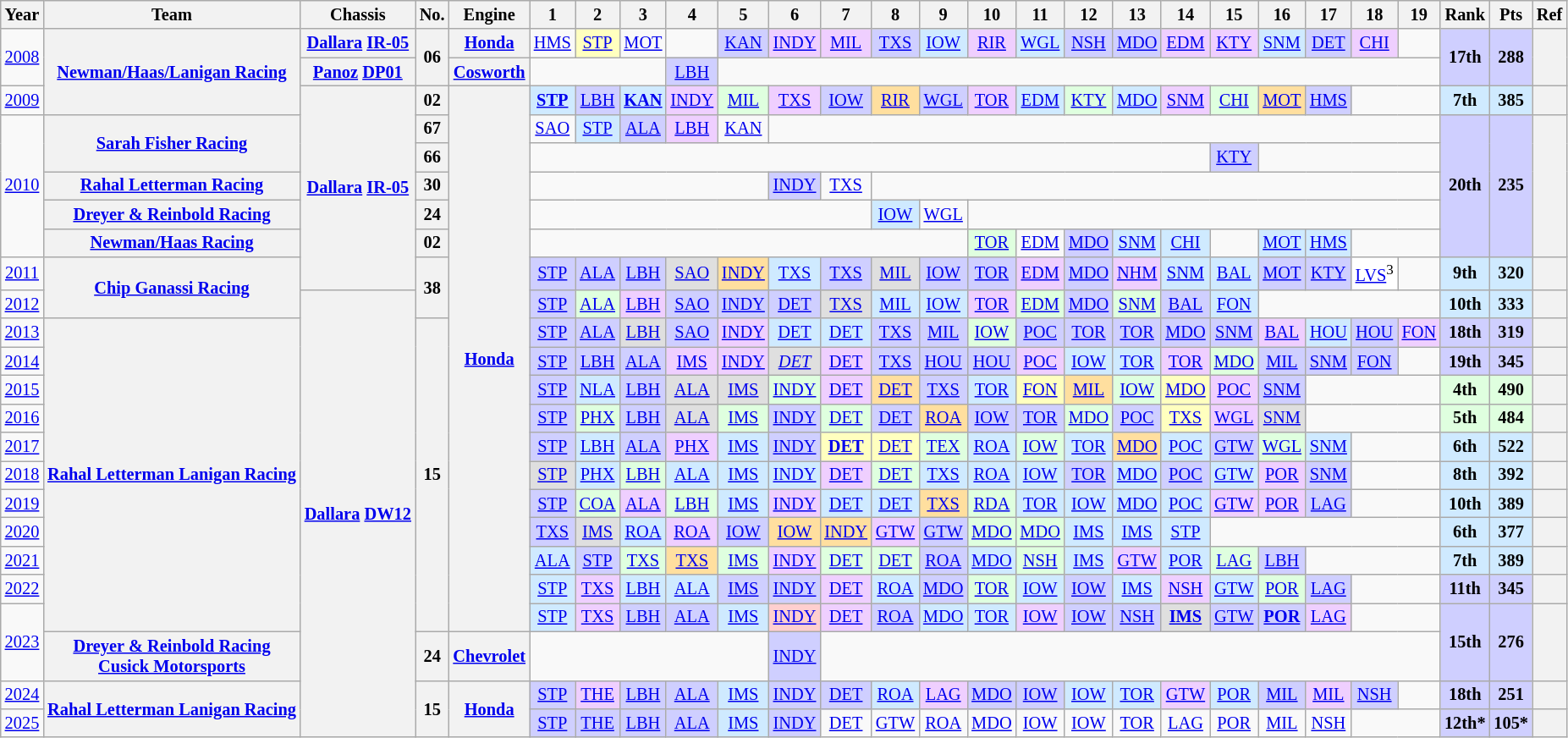<table class="wikitable" style="text-align:center; font-size:85%">
<tr>
<th>Year</th>
<th>Team</th>
<th>Chassis</th>
<th>No.</th>
<th>Engine</th>
<th>1</th>
<th>2</th>
<th>3</th>
<th>4</th>
<th>5</th>
<th>6</th>
<th>7</th>
<th>8</th>
<th>9</th>
<th>10</th>
<th>11</th>
<th>12</th>
<th>13</th>
<th>14</th>
<th>15</th>
<th>16</th>
<th>17</th>
<th>18</th>
<th>19</th>
<th>Rank</th>
<th>Pts</th>
<th>Ref</th>
</tr>
<tr>
<td rowspan=2><a href='#'>2008</a></td>
<th rowspan=3 nowrap><a href='#'>Newman/Haas/Lanigan Racing</a></th>
<th nowrap><a href='#'>Dallara</a> <a href='#'>IR-05</a></th>
<th rowspan=2>06</th>
<th><a href='#'>Honda</a></th>
<td><a href='#'>HMS</a></td>
<td style="background:#FFFFBF;"><a href='#'>STP</a><br></td>
<td><a href='#'>MOT</a></td>
<td></td>
<td style="background:#CFCFFF;"><a href='#'>KAN</a><br></td>
<td style="background:#EFCFFF;"><a href='#'>INDY</a><br></td>
<td style="background:#EFCFFF;"><a href='#'>MIL</a><br></td>
<td style="background:#CFCFFF;"><a href='#'>TXS</a><br></td>
<td style="background:#CFEAFF;"><a href='#'>IOW</a><br></td>
<td style="background:#EFCFFF;"><a href='#'>RIR</a><br></td>
<td style="background:#CFEAFF;"><a href='#'>WGL</a><br></td>
<td style="background:#CFCFFF;"><a href='#'>NSH</a><br></td>
<td style="background:#CFCFFF;"><a href='#'>MDO</a><br></td>
<td style="background:#EFCFFF;"><a href='#'>EDM</a><br></td>
<td style="background:#EFCFFF;"><a href='#'>KTY</a><br></td>
<td style="background:#CFEAFF;"><a href='#'>SNM</a><br></td>
<td style="background:#CFCFFF;"><a href='#'>DET</a><br></td>
<td style="background:#EFCFFF;"><a href='#'>CHI</a><br></td>
<td></td>
<th rowspan=2 style="background:#CFCFFF;">17th</th>
<th rowspan=2 style="background:#CFCFFF;">288</th>
<th rowspan=2></th>
</tr>
<tr>
<th nowrap><a href='#'>Panoz</a> <a href='#'>DP01</a></th>
<th><a href='#'>Cosworth</a></th>
<td colspan=3></td>
<td style="background:#CFCFFF;"><a href='#'>LBH</a><br></td>
<td colspan=15></td>
</tr>
<tr>
<td><a href='#'>2009</a></td>
<th rowspan=7 nowrap><a href='#'>Dallara</a> <a href='#'>IR-05</a></th>
<th>02</th>
<th rowspan=19><a href='#'>Honda</a></th>
<td style="background:#CFEAFF;"><strong><a href='#'>STP</a></strong><br></td>
<td style="background:#CFCFFF;"><a href='#'>LBH</a><br></td>
<td style="background:#CFEAFF;"><strong><a href='#'>KAN</a></strong><br></td>
<td style="background:#EFCFFF;"><a href='#'>INDY</a><br></td>
<td style="background:#DFFFDF;"><a href='#'>MIL</a><br></td>
<td style="background:#EFCFFF;"><a href='#'>TXS</a><br></td>
<td style="background:#CFCFFF;"><a href='#'>IOW</a><br></td>
<td style="background:#FFDF9F;"><a href='#'>RIR</a><br></td>
<td style="background:#CFCFFF;"><a href='#'>WGL</a><br></td>
<td style="background:#EFCFFF;"><a href='#'>TOR</a><br></td>
<td style="background:#CFEAFF;"><a href='#'>EDM</a><br></td>
<td style="background:#DFFFDF;"><a href='#'>KTY</a><br></td>
<td style="background:#CFEAFF;"><a href='#'>MDO</a><br></td>
<td style="background:#EFCFFF;"><a href='#'>SNM</a><br></td>
<td style="background:#DFFFDF;"><a href='#'>CHI</a><br></td>
<td style="background:#FFDF9F;"><a href='#'>MOT</a><br></td>
<td style="background:#CFCFFF;"><a href='#'>HMS</a><br></td>
<td colspan=2></td>
<th style="background:#CFEAFF;">7th</th>
<th style="background:#CFEAFF;">385</th>
<th></th>
</tr>
<tr>
<td rowspan=5><a href='#'>2010</a></td>
<th rowspan=2 nowrap><a href='#'>Sarah Fisher Racing</a></th>
<th>67</th>
<td><a href='#'>SAO</a></td>
<td style="background:#CFEAFF;"><a href='#'>STP</a><br></td>
<td style="background:#CFCFFF;"><a href='#'>ALA</a><br></td>
<td style="background:#EFCFFF;"><a href='#'>LBH</a><br></td>
<td><a href='#'>KAN</a></td>
<td colspan=14></td>
<th rowspan=5 style="background:#CFCFFF;">20th</th>
<th rowspan=5 style="background:#CFCFFF;">235</th>
<th rowspan=5></th>
</tr>
<tr>
<th>66</th>
<td colspan=14></td>
<td style="background:#CFCFFF;"><a href='#'>KTY</a><br></td>
</tr>
<tr>
<th><a href='#'>Rahal Letterman Racing</a></th>
<th>30</th>
<td colspan=5></td>
<td style="background:#CFCFFF;"><a href='#'>INDY</a><br></td>
<td><a href='#'>TXS</a></td>
<td colspan=12></td>
</tr>
<tr>
<th nowrap><a href='#'>Dreyer & Reinbold Racing</a></th>
<th>24</th>
<td colspan=7></td>
<td style="background:#CFEAFF;"><a href='#'>IOW</a><br></td>
<td><a href='#'>WGL</a></td>
<td colspan=10></td>
</tr>
<tr>
<th nowrap><a href='#'>Newman/Haas Racing</a></th>
<th>02</th>
<td colspan=9></td>
<td style="background:#DFFFDF;"><a href='#'>TOR</a><br></td>
<td><a href='#'>EDM</a></td>
<td style="background:#CFCFFF;"><a href='#'>MDO</a><br></td>
<td style="background:#CFEAFF;"><a href='#'>SNM</a><br></td>
<td style="background:#CFEAFF;"><a href='#'>CHI</a><br></td>
<td></td>
<td style="background:#CFEAFF;"><a href='#'>MOT</a><br></td>
<td style="background:#CFEAFF;"><a href='#'>HMS</a><br></td>
<td colspan=2></td>
</tr>
<tr>
<td><a href='#'>2011</a></td>
<th rowspan=2 nowrap><a href='#'>Chip Ganassi Racing</a></th>
<th rowspan=2>38</th>
<td style="background:#CFCFFF;"><a href='#'>STP</a><br></td>
<td style="background:#CFCFFF;"><a href='#'>ALA</a><br></td>
<td style="background:#CFCFFF;"><a href='#'>LBH</a><br></td>
<td style="background:#DFDFDF;"><a href='#'>SAO</a><br></td>
<td style="background:#FFDF9F;"><a href='#'>INDY</a><br></td>
<td style="background:#CFEAFF;"><a href='#'>TXS</a><br></td>
<td style="background:#CFCFFF;"><a href='#'>TXS</a><br></td>
<td style="background:#DFDFDF;"><a href='#'>MIL</a><br></td>
<td style="background:#CFCFFF;"><a href='#'>IOW</a><br></td>
<td style="background:#CFCFFF;"><a href='#'>TOR</a><br></td>
<td style="background:#EFCFFF;"><a href='#'>EDM</a><br></td>
<td style="background:#CFCFFF;"><a href='#'>MDO</a><br></td>
<td style="background:#EFCFFF;"><a href='#'>NHM</a><br></td>
<td style="background:#CFEAFF;"><a href='#'>SNM</a><br></td>
<td style="background:#CFEAFF;"><a href='#'>BAL</a><br></td>
<td style="background:#CFCFFF;"><a href='#'>MOT</a><br></td>
<td style="background:#CFCFFF;"><a href='#'>KTY</a><br></td>
<td style="background:#FFFFFF;"><a href='#'>LVS</a><sup>3</sup><br></td>
<td></td>
<th style="background:#CFEAFF;">9th</th>
<th style="background:#CFEAFF;">320</th>
<th></th>
</tr>
<tr>
<td><a href='#'>2012</a></td>
<th rowspan=15 nowrap><a href='#'>Dallara</a> <a href='#'>DW12</a></th>
<td style="background:#CFCFFF;"><a href='#'>STP</a><br></td>
<td style="background:#dfffdf;"><a href='#'>ALA</a><br></td>
<td style="background:#EFCFFF;"><a href='#'>LBH</a><br></td>
<td style="background:#CFCFFF;"><a href='#'>SAO</a><br></td>
<td style="background:#CFCFFF;"><a href='#'>INDY</a><br></td>
<td style="background:#CFCFFF;"><a href='#'>DET</a><br></td>
<td style="background:#DFDFDF;"><a href='#'>TXS</a><br></td>
<td style="background:#CFEAFF;"><a href='#'>MIL</a><br></td>
<td style="background:#CFEAFF;"><a href='#'>IOW</a><br></td>
<td style="background:#EFCFFF;"><a href='#'>TOR</a><br></td>
<td style="background:#dfffdf;"><a href='#'>EDM</a><br></td>
<td style="background:#CFCFFF;"><a href='#'>MDO</a><br></td>
<td style="background:#dfffdf;"><a href='#'>SNM</a><br></td>
<td style="background:#CFCFFF;"><a href='#'>BAL</a><br></td>
<td style="background:#CFEAFF;"><a href='#'>FON</a><br></td>
<td colspan=4></td>
<th style="background:#CFEAFF;">10th</th>
<th style="background:#CFEAFF;">333</th>
<th></th>
</tr>
<tr>
<td><a href='#'>2013</a></td>
<th rowspan=11 nowrap><a href='#'>Rahal Letterman Lanigan Racing</a></th>
<th rowspan=11>15</th>
<td style="background:#CFCFFF;"><a href='#'>STP</a><br></td>
<td style="background:#CFCFFF;"><a href='#'>ALA</a><br></td>
<td style="background:#DFDFDF;"><a href='#'>LBH</a><br></td>
<td style="background:#CFCFFF;"><a href='#'>SAO</a><br></td>
<td style="background:#EFCFFF;"><a href='#'>INDY</a><br></td>
<td style="background:#CFEAFF;"><a href='#'>DET</a><br></td>
<td style="background:#CFEAFF;"><a href='#'>DET</a><br></td>
<td style="background:#CFCFFF;"><a href='#'>TXS</a><br></td>
<td style="background:#CFCFFF;"><a href='#'>MIL</a><br></td>
<td style="background:#DFFFDF;"><a href='#'>IOW</a><br></td>
<td style="background:#CFCFFF;"><a href='#'>POC</a><br></td>
<td style="background:#CFCFFF;"><a href='#'>TOR</a><br></td>
<td style="background:#CFCFFF;"><a href='#'>TOR</a><br></td>
<td style="background:#CFCFFF;"><a href='#'>MDO</a><br></td>
<td style="background:#CFCFFF;"><a href='#'>SNM</a><br></td>
<td style="background:#EFCFFF;"><a href='#'>BAL</a><br></td>
<td style="background:#CFEAFF;"><a href='#'>HOU</a><br></td>
<td style="background:#CFCFFF;"><a href='#'>HOU</a><br></td>
<td style="background:#EFCFFF;"><a href='#'>FON</a><br></td>
<th style="background:#CFCFFF;">18th</th>
<th style="background:#CFCFFF;">319</th>
<th></th>
</tr>
<tr>
<td><a href='#'>2014</a></td>
<td style="background:#CFCFFF;"><a href='#'>STP</a><br></td>
<td style="background:#CFCFFF;"><a href='#'>LBH</a><br></td>
<td style="background:#CFCFFF;"><a href='#'>ALA</a><br></td>
<td style="background:#EFCFFF;"><a href='#'>IMS</a><br></td>
<td style="background:#EFCFFF;"><a href='#'>INDY</a><br></td>
<td style="background:#DFDFDF;"><em><a href='#'>DET</a></em><br></td>
<td style="background:#EFCFFF;"><a href='#'>DET</a><br></td>
<td style="background:#CFCFFF;"><a href='#'>TXS</a><br></td>
<td style="background:#CFCFFF;"><a href='#'>HOU</a><br></td>
<td style="background:#CFCFFF;"><a href='#'>HOU</a><br></td>
<td style="background:#EFCFFF;"><a href='#'>POC</a><br></td>
<td style="background:#CFEAFF;"><a href='#'>IOW</a><br></td>
<td style="background:#CFEAFF;"><a href='#'>TOR</a><br></td>
<td style="background:#EFCFFF;"><a href='#'>TOR</a><br></td>
<td style="background:#DFFFDF;"><a href='#'>MDO</a><br></td>
<td style="background:#CFCFFF;"><a href='#'>MIL</a><br></td>
<td style="background:#CFCFFF;"><a href='#'>SNM</a><br></td>
<td style="background:#CFCFFF;"><a href='#'>FON</a><br></td>
<td></td>
<th style="background:#CFCFFF;">19th</th>
<th style="background:#CFCFFF;">345</th>
<th></th>
</tr>
<tr>
<td><a href='#'>2015</a></td>
<td style="background:#CFCFFF;"><a href='#'>STP</a><br></td>
<td style="background:#CFEAFF;"><a href='#'>NLA</a><br></td>
<td style="background:#CFCFFF;"><a href='#'>LBH</a><br></td>
<td style="background:#DFDFDF;"><a href='#'>ALA</a><br></td>
<td style="background:#DFDFDF;"><a href='#'>IMS</a><br></td>
<td style="background:#DFFFDF;"><a href='#'>INDY</a><br></td>
<td style="background:#EFCFFF;"><a href='#'>DET</a><br></td>
<td style="background:#FFDF9F;"><a href='#'>DET</a><br></td>
<td style="background:#CFCFFF;"><a href='#'>TXS</a><br></td>
<td style="background:#CFEAFF;"><a href='#'>TOR</a><br></td>
<td style="background:#FFFFBF;"><a href='#'>FON</a><br></td>
<td style="background:#FFDF9F;"><a href='#'>MIL</a><br></td>
<td style="background:#DFFFDF;"><a href='#'>IOW</a><br></td>
<td style="background:#FFFFBF;"><a href='#'>MDO</a><br></td>
<td style="background:#EFCFFF;"><a href='#'>POC</a><br></td>
<td style="background:#CFCFFF;"><a href='#'>SNM</a><br></td>
<td colspan=3></td>
<th style="background:#DFFFDF;">4th</th>
<th style="background:#DFFFDF;">490</th>
<th></th>
</tr>
<tr>
<td><a href='#'>2016</a></td>
<td style="background:#CFCFFF;"><a href='#'>STP</a><br></td>
<td style="background:#DFFFDF;"><a href='#'>PHX</a><br></td>
<td style="background:#CFCFFF;"><a href='#'>LBH</a><br></td>
<td style="background:#DFDFDF;"><a href='#'>ALA</a><br></td>
<td style="background:#DFFFDF;"><a href='#'>IMS</a><br></td>
<td style="background:#CFCFFF;"><a href='#'>INDY</a><br></td>
<td style="background:#DFFFDF;"><a href='#'>DET</a><br></td>
<td style="background:#CFCFFF;"><a href='#'>DET</a><br></td>
<td style="background:#FFDF9F;"><a href='#'>ROA</a><br></td>
<td style="background:#CFCFFF;"><a href='#'>IOW</a><br></td>
<td style="background:#CFCFFF;"><a href='#'>TOR</a><br></td>
<td style="background:#DFFFDF;"><a href='#'>MDO</a><br></td>
<td style="background:#CFCFFF;"><a href='#'>POC</a><br></td>
<td style="background:#FFFFBF;"><a href='#'>TXS</a><br></td>
<td style="background:#EFCFFF;"><a href='#'>WGL</a><br></td>
<td style="background:#DFDFDF;"><a href='#'>SNM</a><br></td>
<td colspan=3></td>
<th style="background:#DFFFDF;">5th</th>
<th style="background:#DFFFDF;">484</th>
<th></th>
</tr>
<tr>
<td><a href='#'>2017</a></td>
<td style="background:#CFCFFF;"><a href='#'>STP</a><br></td>
<td style="background:#CFEAFF;"><a href='#'>LBH</a><br></td>
<td style="background:#CFCFFF;"><a href='#'>ALA</a><br></td>
<td style="background:#EFCFFF;"><a href='#'>PHX</a><br></td>
<td style="background:#CFEAFF;"><a href='#'>IMS</a><br></td>
<td style="background:#CFCFFF;"><a href='#'>INDY</a><br></td>
<td style="background:#FFFFBF;"><a href='#'><strong>DET</strong></a><br></td>
<td style="background:#FFFFBF;"><a href='#'>DET</a><br></td>
<td style="background:#DFFFDF;"><a href='#'>TEX</a><br></td>
<td style="background:#CFEAFF;"><a href='#'>ROA</a><br></td>
<td style="background:#DFFFDF;"><a href='#'>IOW</a><br></td>
<td style="background:#CFEAFF;"><a href='#'>TOR</a><br></td>
<td style="background:#FFDF9F;"><a href='#'>MDO</a><br></td>
<td style="background:#CFEAFF;"><a href='#'>POC</a><br></td>
<td style="background:#CFCFFF;"><a href='#'>GTW</a><br></td>
<td style="background:#DFFFDF;"><a href='#'>WGL</a><br></td>
<td style="background:#CFEAFF;"><a href='#'>SNM</a><br></td>
<td colspan=2></td>
<th style="background:#CFEAFF;">6th</th>
<th style="background:#CFEAFF;">522</th>
<th></th>
</tr>
<tr>
<td><a href='#'>2018</a></td>
<td style="background:#DFDFDF;"><a href='#'>STP</a><br></td>
<td style="background:#CFEAFF;"><a href='#'>PHX</a><br></td>
<td style="background:#DFFFDF;"><a href='#'>LBH</a><br></td>
<td style="background:#CFEAFF;"><a href='#'>ALA</a><br></td>
<td style="background:#CFEAFF;"><a href='#'>IMS</a><br></td>
<td style="background:#CFEAFF;"><a href='#'>INDY</a><br></td>
<td style="background:#EFCFFF;"><a href='#'>DET</a><br></td>
<td style="background:#DFFFDF;"><a href='#'>DET</a><br></td>
<td style="background:#CFEAFF;"><a href='#'>TXS</a><br></td>
<td style="background:#CFEAFF;"><a href='#'>ROA</a><br></td>
<td style="background:#CFEAFF;"><a href='#'>IOW</a><br></td>
<td style="background:#CFCFFF;"><a href='#'>TOR</a><br></td>
<td style="background:#CFEAFF;"><a href='#'>MDO</a><br></td>
<td style="background:#CFCFFF;"><a href='#'>POC</a><br></td>
<td style="background:#CFEAFF;"><a href='#'>GTW</a><br></td>
<td style="background:#EFCFFF;"><a href='#'>POR</a><br></td>
<td style="background:#CFCFFF;"><a href='#'>SNM</a><br></td>
<td colspan=2></td>
<th style="background:#CFEAFF;">8th</th>
<th style="background:#CFEAFF;">392</th>
<th></th>
</tr>
<tr>
<td><a href='#'>2019</a></td>
<td style="background:#CFCFFF;"><a href='#'>STP</a><br></td>
<td style="background:#DFFFDF;"><a href='#'>COA</a><br></td>
<td style="background:#EFCFFF;"><a href='#'>ALA</a><br></td>
<td style="background:#DFFFDF;"><a href='#'>LBH</a><br></td>
<td style="background:#CFEAFF;"><a href='#'>IMS</a><br></td>
<td style="background:#EFCFFF;"><a href='#'>INDY</a><br></td>
<td style="background:#CFEAFF;"><a href='#'>DET</a><br></td>
<td style="background:#CFEAFF;"><a href='#'>DET</a><br></td>
<td style="background:#FFDF9F;"><a href='#'>TXS</a><br></td>
<td style="background:#DFFFDF;"><a href='#'>RDA</a><br></td>
<td style="background:#CFEAFF;"><a href='#'>TOR</a><br></td>
<td style="background:#CFEAFF;"><a href='#'>IOW</a><br></td>
<td style="background:#CFEAFF;"><a href='#'>MDO</a><br></td>
<td style="background:#CFEAFF;"><a href='#'>POC</a><br></td>
<td style="background:#EFCFFF;"><a href='#'>GTW</a><br></td>
<td style="background:#EFCFFF;"><a href='#'>POR</a><br></td>
<td style="background:#CFCFFF;"><a href='#'>LAG</a><br></td>
<td colspan=2></td>
<th style="background:#CFEAFF;">10th</th>
<th style="background:#CFEAFF;">389</th>
<th></th>
</tr>
<tr>
<td><a href='#'>2020</a></td>
<td style="background:#CFCFFF;"><a href='#'>TXS</a><br></td>
<td style="background:#DFDFDF;"><a href='#'>IMS</a><br></td>
<td style="background:#CFEAFF;"><a href='#'>ROA</a><br></td>
<td style="background:#EFCFFF;"><a href='#'>ROA</a><br></td>
<td style="background:#CFCFFF;"><a href='#'>IOW</a><br></td>
<td style="background:#FFDF9F;"><a href='#'>IOW</a><br></td>
<td style="background:#FFDF9F;"><a href='#'>INDY</a><br></td>
<td style="background:#EFCFFF;"><a href='#'>GTW</a><br></td>
<td style="background:#CFCFFF;"><a href='#'>GTW</a><br></td>
<td style="background:#DFFFDF;"><a href='#'>MDO</a><br></td>
<td style="background:#DFFFDF;"><a href='#'>MDO</a><br></td>
<td style="background:#CFEAFF;"><a href='#'>IMS</a><br></td>
<td style="background:#CFEAFF;"><a href='#'>IMS</a><br></td>
<td style="background:#CFEAFF;"><a href='#'>STP</a><br></td>
<td colspan=5></td>
<th style="background:#CFEAFF;">6th</th>
<th style="background:#CFEAFF;">377</th>
<th></th>
</tr>
<tr>
<td><a href='#'>2021</a></td>
<td style="background:#CFEAFF;"><a href='#'>ALA</a><br></td>
<td style="background:#CFCFFF;"><a href='#'>STP</a><br></td>
<td style="background:#DFFFDF;"><a href='#'>TXS</a><br></td>
<td style="background:#FFDF9F;"><a href='#'>TXS</a><br></td>
<td style="background:#DFFFDF;"><a href='#'>IMS</a><br></td>
<td style="background:#EFCFFF;"><a href='#'>INDY</a><br></td>
<td style="background:#DFFFDF;"><a href='#'>DET</a><br></td>
<td style="background:#DFFFDF;"><a href='#'>DET</a><br></td>
<td style="background:#CFCFFF;"><a href='#'>ROA</a><br></td>
<td style="background:#CFEAFF;"><a href='#'>MDO</a><br></td>
<td style="background:#DFFFDF;"><a href='#'>NSH</a><br></td>
<td style="background:#CFEAFF;"><a href='#'>IMS</a><br></td>
<td style="background:#EFCFFF;"><a href='#'>GTW</a><br></td>
<td style="background:#CFEAFF;"><a href='#'>POR</a><br></td>
<td style="background:#DFFFDF;"><a href='#'>LAG</a><br></td>
<td style="background:#CFCFFF;"><a href='#'>LBH</a><br></td>
<td colspan=3></td>
<th style="background:#CFEAFF;">7th</th>
<th style="background:#CFEAFF;">389</th>
<th></th>
</tr>
<tr>
<td><a href='#'>2022</a></td>
<td style="background:#CFEAFF;"><a href='#'>STP</a><br></td>
<td style="background:#EFCFFF;"><a href='#'>TXS</a><br></td>
<td style="background:#CFEAFF;"><a href='#'>LBH</a><br></td>
<td style="background:#CFEAFF;"><a href='#'>ALA</a><br></td>
<td style="background:#CFCFFF;"><a href='#'>IMS</a><br></td>
<td style="background:#CFCFFF;"><a href='#'>INDY</a><br></td>
<td style="background:#EFCFFF;"><a href='#'>DET</a><br></td>
<td style="background:#CFEAFF;"><a href='#'>ROA</a><br></td>
<td style="background:#CFCFFF;"><a href='#'>MDO</a><br></td>
<td style="background:#DFFFDF;"><a href='#'>TOR</a><br></td>
<td style="background:#CFEAFF;"><a href='#'>IOW</a><br></td>
<td style="background:#CFCFFF;"><a href='#'>IOW</a><br></td>
<td style="background:#CFEAFF;"><a href='#'>IMS</a><br></td>
<td style="background:#EFCFFF;"><a href='#'>NSH</a><br></td>
<td style="background:#CFEAFF;"><a href='#'>GTW</a><br></td>
<td style="background:#DFFFDF;"><a href='#'>POR</a><br></td>
<td style="background:#CFCFFF;"><a href='#'>LAG</a><br></td>
<td colspan=2></td>
<th style="background:#CFCFFF;">11th</th>
<th style="background:#CFCFFF;">345</th>
<th></th>
</tr>
<tr>
<td rowspan="2"><a href='#'>2023</a></td>
<td style="background:#CFEAFF;"><a href='#'>STP</a><br></td>
<td style="background:#EFCFFF;"><a href='#'>TXS</a><br></td>
<td style="background:#CFCFFF;"><a href='#'>LBH</a><br></td>
<td style="background:#CFCFFF;"><a href='#'>ALA</a><br></td>
<td style="background:#CFEAFF;"><a href='#'>IMS</a><br></td>
<td style="background:#FFCFCF;"><a href='#'>INDY</a><br></td>
<td style="background:#EFCFFF;"><a href='#'>DET</a><br></td>
<td style="background:#CFCFFF;"><a href='#'>ROA</a><br></td>
<td style="background:#CFEAFF;"><a href='#'>MDO</a><br></td>
<td style="background:#CFEAFF;"><a href='#'>TOR</a><br></td>
<td style="background:#EFCFFF;"><a href='#'>IOW</a><br></td>
<td style="background:#CFCFFF;"><a href='#'>IOW</a><br></td>
<td style="background:#CFCFFF;"><a href='#'>NSH</a><br></td>
<td style="background:#DFDFDF;"><strong><a href='#'>IMS</a></strong><br></td>
<td style="background:#CFCFFF;"><a href='#'>GTW</a><br></td>
<td style="background:#CFCFFF;"><strong><a href='#'>POR</a></strong><br></td>
<td style="background:#EFCFFF;"><a href='#'>LAG</a><br></td>
<td colspan=2></td>
<th rowspan=2 style="background:#CFCFFF;">15th</th>
<th rowspan=2 style="background:#CFCFFF;">276</th>
<th rowspan=2></th>
</tr>
<tr>
<th nowrap><a href='#'>Dreyer & Reinbold Racing</a><br><a href='#'>Cusick Motorsports</a></th>
<th rowspan=1>24</th>
<th rowspan="1"><a href='#'>Chevrolet</a></th>
<td colspan=5></td>
<td style="background:#CFCFFF;"><a href='#'>INDY</a><br></td>
<td colspan=13></td>
</tr>
<tr>
<td><a href='#'>2024</a></td>
<th rowspan=2><a href='#'>Rahal Letterman Lanigan Racing</a></th>
<th rowspan=2>15</th>
<th rowspan=2><a href='#'>Honda</a></th>
<td style="background:#CFCFFF;"><a href='#'>STP</a><br></td>
<td style="background:#EFCFFF;"><a href='#'>THE</a><br></td>
<td style="background:#CFCFFF;"><a href='#'>LBH</a><br></td>
<td style="background:#CFCFFF;"><a href='#'>ALA</a><br></td>
<td style="background:#CFEAFF;"><a href='#'>IMS</a><br></td>
<td style="background:#CFCFFF;"><a href='#'>INDY</a><br></td>
<td style="background:#CFCFFF;"><a href='#'>DET</a><br></td>
<td style="background:#CFEAFF;"><a href='#'>ROA</a><br></td>
<td style="background:#EFCFFF;"><a href='#'>LAG</a><br></td>
<td style="background:#CFCFFF;"><a href='#'>MDO</a><br></td>
<td style="background:#CFCFFF;"><a href='#'>IOW</a><br></td>
<td style="background:#CFEAFF;"><a href='#'>IOW</a><br></td>
<td style="background:#CFEAFF;"><a href='#'>TOR</a><br></td>
<td style="background:#EFCFFF;"><a href='#'>GTW</a><br></td>
<td style="background:#CFEAFF;"><a href='#'>POR</a><br></td>
<td style="background:#CFCFFF;"><a href='#'>MIL</a><br></td>
<td style="background:#EFCFFF;"><a href='#'>MIL</a><br></td>
<td style="background:#CFCFFF;"><a href='#'>NSH</a><br></td>
<td></td>
<th style="background:#CFCFFF;">18th</th>
<th style="background:#CFCFFF;">251</th>
<th></th>
</tr>
<tr>
<td><a href='#'>2025</a></td>
<td style="background:#CFCFFF;"><a href='#'>STP</a><br></td>
<td style="background:#CFCFFF;"><a href='#'>THE</a><br></td>
<td style="background:#CFCFFF;"><a href='#'>LBH</a><br></td>
<td style="background:#CFCFFF;"><a href='#'>ALA</a><br></td>
<td style="background:#CFEAFF;"><a href='#'>IMS</a><br></td>
<td style="background:#CFCFFF;"><a href='#'>INDY</a><br></td>
<td style="background:#;"><a href='#'>DET</a><br></td>
<td><a href='#'>GTW</a><br></td>
<td><a href='#'>ROA</a><br></td>
<td><a href='#'>MDO</a><br></td>
<td><a href='#'>IOW</a><br></td>
<td><a href='#'>IOW</a><br></td>
<td><a href='#'>TOR</a><br></td>
<td><a href='#'>LAG</a><br></td>
<td><a href='#'>POR</a><br></td>
<td><a href='#'>MIL</a><br></td>
<td><a href='#'>NSH</a><br></td>
<td colspan=2></td>
<th style="background:#CFCFFF;">12th*</th>
<th style="background:#CFCFFF;">105*</th>
<th></th>
</tr>
</table>
